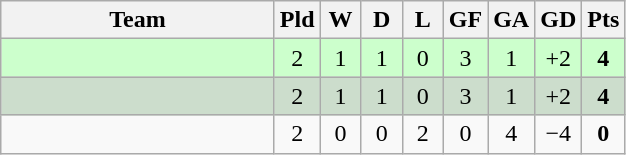<table class="wikitable" style="text-align:center">
<tr>
<th width="175">Team</th>
<th width="20">Pld</th>
<th width="20">W</th>
<th width="20">D</th>
<th width="20">L</th>
<th width="20">GF</th>
<th width="20">GA</th>
<th width="20">GD</th>
<th width="20">Pts</th>
</tr>
<tr bgcolor="#ccffcc">
<td align=left></td>
<td>2</td>
<td>1</td>
<td>1</td>
<td>0</td>
<td>3</td>
<td>1</td>
<td>+2</td>
<td><strong>4</strong></td>
</tr>
<tr bgcolor="#ccddcc">
<td align=left></td>
<td>2</td>
<td>1</td>
<td>1</td>
<td>0</td>
<td>3</td>
<td>1</td>
<td>+2</td>
<td><strong>4</strong></td>
</tr>
<tr>
<td align=left></td>
<td>2</td>
<td>0</td>
<td>0</td>
<td>2</td>
<td>0</td>
<td>4</td>
<td>−4</td>
<td><strong>0</strong></td>
</tr>
</table>
